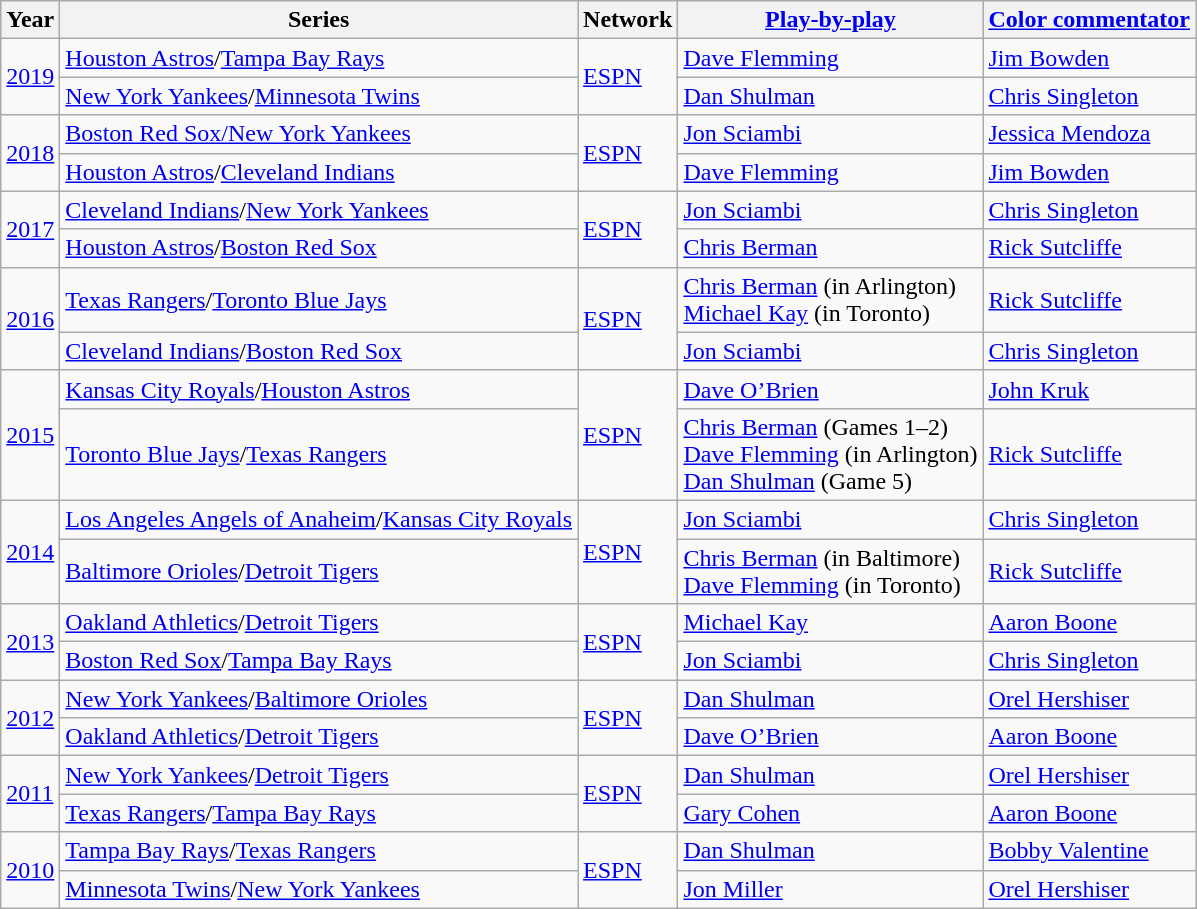<table class="wikitable">
<tr>
<th>Year</th>
<th>Series</th>
<th>Network</th>
<th><a href='#'>Play-by-play</a></th>
<th><a href='#'>Color commentator</a></th>
</tr>
<tr>
<td rowspan=2><a href='#'>2019</a></td>
<td><a href='#'>Houston Astros</a>/<a href='#'>Tampa Bay Rays</a></td>
<td rowspan="2"><a href='#'>ESPN</a></td>
<td><a href='#'>Dave Flemming</a></td>
<td><a href='#'>Jim Bowden</a></td>
</tr>
<tr>
<td><a href='#'>New York Yankees</a>/<a href='#'>Minnesota Twins</a></td>
<td><a href='#'>Dan Shulman</a></td>
<td><a href='#'>Chris Singleton</a></td>
</tr>
<tr>
<td rowspan=2><a href='#'>2018</a></td>
<td><a href='#'>Boston Red Sox/New York Yankees</a></td>
<td rowspan="2"><a href='#'>ESPN</a></td>
<td><a href='#'>Jon Sciambi</a></td>
<td><a href='#'>Jessica Mendoza</a></td>
</tr>
<tr>
<td><a href='#'>Houston Astros</a>/<a href='#'>Cleveland Indians</a></td>
<td><a href='#'>Dave Flemming</a></td>
<td><a href='#'>Jim Bowden</a></td>
</tr>
<tr>
<td rowspan=2><a href='#'>2017</a></td>
<td><a href='#'>Cleveland Indians</a>/<a href='#'>New York Yankees</a></td>
<td rowspan="2"><a href='#'>ESPN</a></td>
<td><a href='#'>Jon Sciambi</a></td>
<td><a href='#'>Chris Singleton</a></td>
</tr>
<tr>
<td><a href='#'>Houston Astros</a>/<a href='#'>Boston Red Sox</a></td>
<td><a href='#'>Chris Berman</a></td>
<td><a href='#'>Rick Sutcliffe</a></td>
</tr>
<tr>
<td rowspan=2><a href='#'>2016</a></td>
<td><a href='#'>Texas Rangers</a>/<a href='#'>Toronto Blue Jays</a></td>
<td rowspan="2"><a href='#'>ESPN</a></td>
<td><a href='#'>Chris Berman</a> (in Arlington)<br><a href='#'>Michael Kay</a> (in Toronto)</td>
<td><a href='#'>Rick Sutcliffe</a></td>
</tr>
<tr>
<td><a href='#'>Cleveland Indians</a>/<a href='#'>Boston Red Sox</a></td>
<td><a href='#'>Jon Sciambi</a></td>
<td><a href='#'>Chris Singleton</a></td>
</tr>
<tr>
<td rowspan=2><a href='#'>2015</a></td>
<td><a href='#'>Kansas City Royals</a>/<a href='#'>Houston Astros</a></td>
<td rowspan="2"><a href='#'>ESPN</a></td>
<td><a href='#'>Dave O’Brien</a></td>
<td><a href='#'>John Kruk</a></td>
</tr>
<tr>
<td><a href='#'>Toronto Blue Jays</a>/<a href='#'>Texas Rangers</a></td>
<td><a href='#'>Chris Berman</a> (Games 1–2)<br><a href='#'>Dave Flemming</a> (in Arlington)<br><a href='#'>Dan Shulman</a> (Game 5)</td>
<td><a href='#'>Rick Sutcliffe</a></td>
</tr>
<tr>
<td rowspan=2><a href='#'>2014</a></td>
<td><a href='#'>Los Angeles Angels of Anaheim</a>/<a href='#'>Kansas City Royals</a></td>
<td rowspan="2"><a href='#'>ESPN</a></td>
<td><a href='#'>Jon Sciambi</a></td>
<td><a href='#'>Chris Singleton</a></td>
</tr>
<tr>
<td><a href='#'>Baltimore Orioles</a>/<a href='#'>Detroit Tigers</a></td>
<td><a href='#'>Chris Berman</a> (in Baltimore)<br><a href='#'>Dave Flemming</a> (in Toronto)</td>
<td><a href='#'>Rick Sutcliffe</a></td>
</tr>
<tr>
<td rowspan=2><a href='#'>2013</a></td>
<td><a href='#'>Oakland Athletics</a>/<a href='#'>Detroit Tigers</a></td>
<td rowspan="2"><a href='#'>ESPN</a></td>
<td><a href='#'>Michael Kay</a></td>
<td><a href='#'>Aaron Boone</a></td>
</tr>
<tr>
<td><a href='#'>Boston Red Sox</a>/<a href='#'>Tampa Bay Rays</a></td>
<td><a href='#'>Jon Sciambi</a></td>
<td><a href='#'>Chris Singleton</a></td>
</tr>
<tr>
<td rowspan=2><a href='#'>2012</a></td>
<td><a href='#'>New York Yankees</a>/<a href='#'>Baltimore Orioles</a></td>
<td rowspan="2"><a href='#'>ESPN</a></td>
<td><a href='#'>Dan Shulman</a></td>
<td><a href='#'>Orel Hershiser</a></td>
</tr>
<tr>
<td><a href='#'>Oakland Athletics</a>/<a href='#'>Detroit Tigers</a></td>
<td><a href='#'>Dave O’Brien</a></td>
<td><a href='#'>Aaron Boone</a></td>
</tr>
<tr>
<td rowspan=2><a href='#'>2011</a></td>
<td><a href='#'>New York Yankees</a>/<a href='#'>Detroit Tigers</a></td>
<td rowspan="2"><a href='#'>ESPN</a></td>
<td><a href='#'>Dan Shulman</a></td>
<td><a href='#'>Orel Hershiser</a></td>
</tr>
<tr>
<td><a href='#'>Texas Rangers</a>/<a href='#'>Tampa Bay Rays</a></td>
<td><a href='#'>Gary Cohen</a></td>
<td><a href='#'>Aaron Boone</a></td>
</tr>
<tr>
<td rowspan=2><a href='#'>2010</a></td>
<td><a href='#'>Tampa Bay Rays</a>/<a href='#'>Texas Rangers</a></td>
<td rowspan="2"><a href='#'>ESPN</a></td>
<td><a href='#'>Dan Shulman</a></td>
<td><a href='#'>Bobby Valentine</a></td>
</tr>
<tr>
<td><a href='#'>Minnesota Twins</a>/<a href='#'>New York Yankees</a></td>
<td><a href='#'>Jon Miller</a></td>
<td><a href='#'>Orel Hershiser</a></td>
</tr>
</table>
